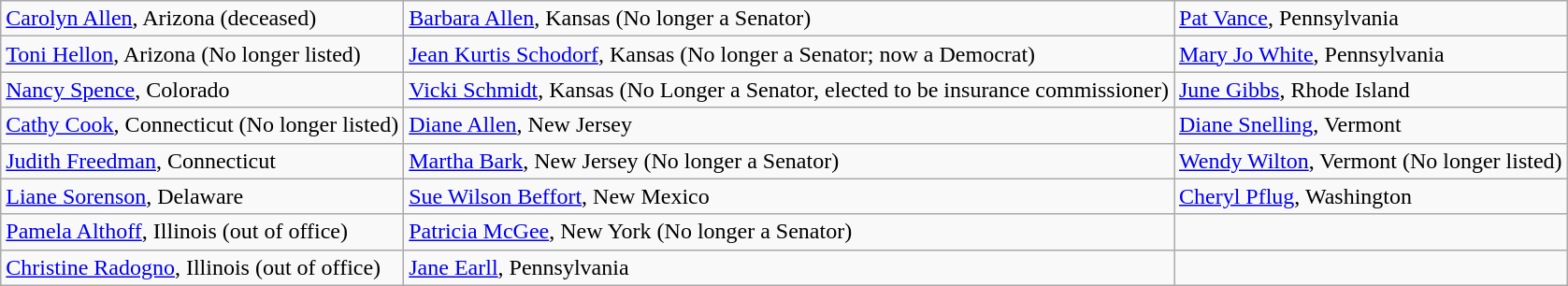<table class=wikitable>
<tr>
<td><a href='#'>Carolyn Allen</a>, Arizona  (deceased)</td>
<td><a href='#'>Barbara Allen</a>, Kansas  (No longer a Senator)</td>
<td><a href='#'>Pat Vance</a>, Pennsylvania</td>
</tr>
<tr>
<td><a href='#'>Toni Hellon</a>, Arizona (No longer listed)</td>
<td><a href='#'>Jean Kurtis Schodorf</a>, Kansas (No longer a Senator; now a Democrat)</td>
<td><a href='#'>Mary Jo White</a>, Pennsylvania</td>
</tr>
<tr>
<td><a href='#'>Nancy Spence</a>, Colorado</td>
<td><a href='#'>Vicki Schmidt</a>, Kansas (No Longer a Senator, elected to be insurance commissioner)</td>
<td><a href='#'>June Gibbs</a>, Rhode Island</td>
</tr>
<tr>
<td><a href='#'>Cathy Cook</a>, Connecticut (No longer listed)</td>
<td><a href='#'>Diane Allen</a>, New Jersey</td>
<td><a href='#'>Diane Snelling</a>, Vermont</td>
</tr>
<tr>
<td><a href='#'>Judith Freedman</a>, Connecticut</td>
<td><a href='#'>Martha Bark</a>, New Jersey (No longer a Senator)</td>
<td><a href='#'>Wendy Wilton</a>, Vermont (No longer listed)</td>
</tr>
<tr>
<td><a href='#'>Liane Sorenson</a>, Delaware</td>
<td><a href='#'>Sue Wilson Beffort</a>, New Mexico</td>
<td><a href='#'>Cheryl Pflug</a>, Washington</td>
</tr>
<tr>
<td><a href='#'>Pamela Althoff</a>, Illinois (out of office)</td>
<td><a href='#'>Patricia McGee</a>, New York (No longer a Senator)</td>
<td></td>
</tr>
<tr>
<td><a href='#'>Christine Radogno</a>, Illinois  (out of office)</td>
<td><a href='#'>Jane Earll</a>, Pennsylvania</td>
<td></td>
</tr>
</table>
